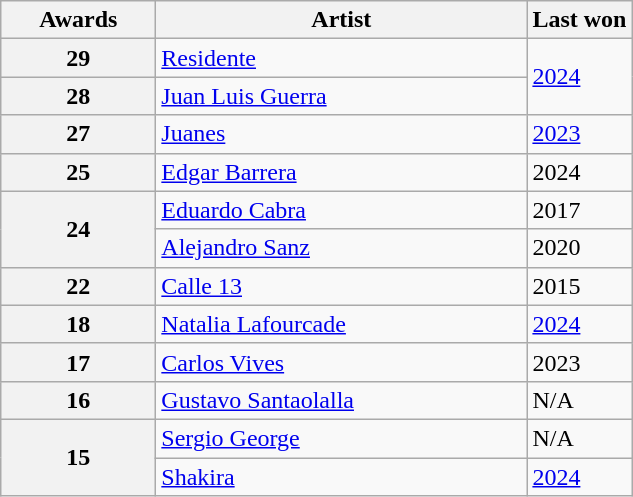<table class="wikitable plainrowheaders">
<tr>
<th scope="col" style="width:6em;">Awards</th>
<th scope="col" style="width:15em;">Artist</th>
<th>Last won</th>
</tr>
<tr>
<th scope="row" style="text-align:center">29</th>
<td><a href='#'>Residente</a></td>
<td rowspan="2"><a href='#'>2024</a></td>
</tr>
<tr>
<th>28</th>
<td><a href='#'>Juan Luis Guerra</a></td>
</tr>
<tr>
<th scope="row" style="text-align:center">27</th>
<td><a href='#'>Juanes</a></td>
<td><a href='#'>2023</a></td>
</tr>
<tr>
<th>25</th>
<td><a href='#'>Edgar Barrera</a></td>
<td>2024</td>
</tr>
<tr>
<th rowspan="2" scope="row" style="text-align:center">24</th>
<td><a href='#'>Eduardo Cabra</a></td>
<td>2017</td>
</tr>
<tr>
<td><a href='#'>Alejandro Sanz</a></td>
<td>2020</td>
</tr>
<tr>
<th scope="row" style="text-align:center">22</th>
<td><a href='#'>Calle 13</a></td>
<td>2015</td>
</tr>
<tr>
<th scope="row" style="text-align:center">18</th>
<td><a href='#'>Natalia Lafourcade</a></td>
<td><a href='#'>2024</a></td>
</tr>
<tr>
<th>17</th>
<td><a href='#'>Carlos Vives</a></td>
<td>2023</td>
</tr>
<tr>
<th scope="row" style="text-align:center">16</th>
<td><a href='#'>Gustavo Santaolalla</a></td>
<td>N/A</td>
</tr>
<tr>
<th rowspan="2" scope="row" style="text-align:center">15</th>
<td><a href='#'>Sergio George</a></td>
<td>N/A</td>
</tr>
<tr>
<td><a href='#'>Shakira</a></td>
<td><a href='#'>2024</a></td>
</tr>
</table>
